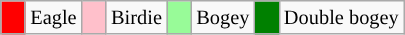<table class="wikitable" span=50 style="font-size:85%;">
<tr>
<td style="background: Red;" width=10></td>
<td>Eagle</td>
<td style="background: Pink;" width=10></td>
<td>Birdie</td>
<td style="background: PaleGreen;" width=10></td>
<td>Bogey</td>
<td style="background: Green;" width=10></td>
<td>Double bogey</td>
</tr>
</table>
